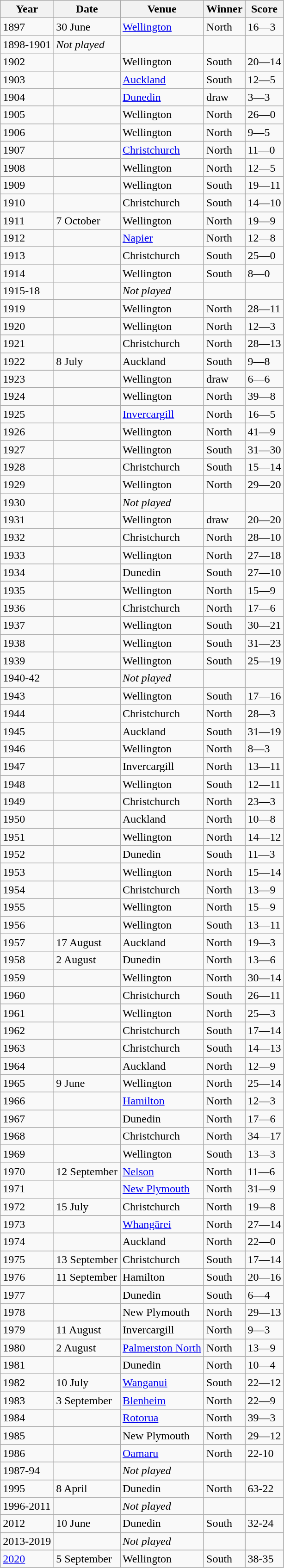<table class="wikitable sortable">
<tr>
<th>Year</th>
<th>Date</th>
<th>Venue</th>
<th>Winner</th>
<th>Score</th>
</tr>
<tr>
<td>1897</td>
<td>30 June</td>
<td><a href='#'>Wellington</a></td>
<td>North</td>
<td>16—3</td>
</tr>
<tr>
<td>1898-1901</td>
<td><em>Not played</em></td>
<td></td>
<td></td>
<td></td>
</tr>
<tr>
<td>1902</td>
<td></td>
<td>Wellington</td>
<td>South</td>
<td>20—14</td>
</tr>
<tr>
<td>1903</td>
<td></td>
<td><a href='#'>Auckland</a></td>
<td>South</td>
<td>12—5</td>
</tr>
<tr>
<td>1904</td>
<td></td>
<td><a href='#'>Dunedin</a></td>
<td>draw</td>
<td>3—3</td>
</tr>
<tr>
<td>1905</td>
<td></td>
<td>Wellington</td>
<td>North</td>
<td>26—0</td>
</tr>
<tr>
<td>1906</td>
<td></td>
<td>Wellington</td>
<td>North</td>
<td>9—5</td>
</tr>
<tr>
<td>1907</td>
<td></td>
<td><a href='#'>Christchurch</a></td>
<td>North</td>
<td>11—0</td>
</tr>
<tr>
<td>1908</td>
<td></td>
<td>Wellington</td>
<td>North</td>
<td>12—5</td>
</tr>
<tr>
<td>1909</td>
<td></td>
<td>Wellington</td>
<td>South</td>
<td>19—11</td>
</tr>
<tr>
<td>1910</td>
<td></td>
<td>Christchurch</td>
<td>South</td>
<td>14—10</td>
</tr>
<tr>
<td>1911</td>
<td>7 October</td>
<td>Wellington</td>
<td>North</td>
<td>19—9</td>
</tr>
<tr>
<td>1912</td>
<td></td>
<td><a href='#'>Napier</a></td>
<td>North</td>
<td>12—8</td>
</tr>
<tr>
<td>1913</td>
<td></td>
<td>Christchurch</td>
<td>South</td>
<td>25—0</td>
</tr>
<tr>
<td>1914</td>
<td></td>
<td>Wellington</td>
<td>South</td>
<td>8—0</td>
</tr>
<tr>
<td>1915-18</td>
<td></td>
<td><em>Not played</em></td>
<td></td>
<td></td>
</tr>
<tr>
<td>1919</td>
<td></td>
<td>Wellington</td>
<td>North</td>
<td>28—11</td>
</tr>
<tr>
<td>1920</td>
<td></td>
<td>Wellington</td>
<td>North</td>
<td>12—3</td>
</tr>
<tr>
<td>1921</td>
<td></td>
<td>Christchurch</td>
<td>North</td>
<td>28—13</td>
</tr>
<tr>
<td>1922</td>
<td>8 July</td>
<td>Auckland</td>
<td>South</td>
<td>9—8</td>
</tr>
<tr>
<td>1923</td>
<td></td>
<td>Wellington</td>
<td>draw</td>
<td>6—6</td>
</tr>
<tr>
<td>1924</td>
<td></td>
<td>Wellington</td>
<td>North</td>
<td>39—8</td>
</tr>
<tr>
<td>1925</td>
<td></td>
<td><a href='#'>Invercargill</a></td>
<td>North</td>
<td>16—5</td>
</tr>
<tr>
<td>1926</td>
<td></td>
<td>Wellington</td>
<td>North</td>
<td>41—9</td>
</tr>
<tr>
<td>1927</td>
<td></td>
<td>Wellington</td>
<td>South</td>
<td>31—30</td>
</tr>
<tr>
<td>1928</td>
<td></td>
<td>Christchurch</td>
<td>South</td>
<td>15—14</td>
</tr>
<tr>
<td>1929</td>
<td></td>
<td>Wellington</td>
<td>North</td>
<td>29—20</td>
</tr>
<tr>
<td>1930</td>
<td></td>
<td><em>Not played</em></td>
<td></td>
<td></td>
</tr>
<tr>
<td>1931</td>
<td></td>
<td>Wellington</td>
<td>draw</td>
<td>20—20</td>
</tr>
<tr>
<td>1932</td>
<td></td>
<td>Christchurch</td>
<td>North</td>
<td>28—10</td>
</tr>
<tr>
<td>1933</td>
<td></td>
<td>Wellington</td>
<td>North</td>
<td>27—18</td>
</tr>
<tr>
<td>1934</td>
<td></td>
<td>Dunedin</td>
<td>South</td>
<td>27—10</td>
</tr>
<tr>
<td>1935</td>
<td></td>
<td>Wellington</td>
<td>North</td>
<td>15—9</td>
</tr>
<tr>
<td>1936</td>
<td></td>
<td>Christchurch</td>
<td>North</td>
<td>17—6</td>
</tr>
<tr>
<td>1937</td>
<td></td>
<td>Wellington</td>
<td>South</td>
<td>30—21</td>
</tr>
<tr>
<td>1938</td>
<td></td>
<td>Wellington</td>
<td>South</td>
<td>31—23</td>
</tr>
<tr>
<td>1939</td>
<td></td>
<td>Wellington</td>
<td>South</td>
<td>25—19</td>
</tr>
<tr>
<td>1940-42</td>
<td></td>
<td><em>Not played</em></td>
<td></td>
<td></td>
</tr>
<tr>
<td>1943</td>
<td></td>
<td>Wellington</td>
<td>South</td>
<td>17—16</td>
</tr>
<tr>
<td>1944</td>
<td></td>
<td>Christchurch</td>
<td>North</td>
<td>28—3</td>
</tr>
<tr>
<td>1945</td>
<td></td>
<td>Auckland</td>
<td>South</td>
<td>31—19</td>
</tr>
<tr>
<td>1946</td>
<td></td>
<td>Wellington</td>
<td>North</td>
<td>8—3</td>
</tr>
<tr>
<td>1947</td>
<td></td>
<td>Invercargill</td>
<td>North</td>
<td>13—11</td>
</tr>
<tr>
<td>1948</td>
<td></td>
<td>Wellington</td>
<td>South</td>
<td>12—11</td>
</tr>
<tr>
<td>1949</td>
<td></td>
<td>Christchurch</td>
<td>North</td>
<td>23—3</td>
</tr>
<tr>
<td>1950</td>
<td></td>
<td>Auckland</td>
<td>North</td>
<td>10—8</td>
</tr>
<tr>
<td>1951</td>
<td></td>
<td>Wellington</td>
<td>North</td>
<td>14—12</td>
</tr>
<tr>
<td>1952</td>
<td></td>
<td>Dunedin</td>
<td>South</td>
<td>11—3</td>
</tr>
<tr>
<td>1953</td>
<td></td>
<td>Wellington</td>
<td>North</td>
<td>15—14</td>
</tr>
<tr>
<td>1954</td>
<td></td>
<td>Christchurch</td>
<td>North</td>
<td>13—9</td>
</tr>
<tr>
<td>1955</td>
<td></td>
<td>Wellington</td>
<td>North</td>
<td>15—9</td>
</tr>
<tr>
<td>1956</td>
<td></td>
<td>Wellington</td>
<td>South</td>
<td>13—11</td>
</tr>
<tr>
<td>1957</td>
<td>17 August</td>
<td>Auckland</td>
<td>North</td>
<td>19—3</td>
</tr>
<tr>
<td>1958</td>
<td>2 August</td>
<td>Dunedin</td>
<td>North</td>
<td>13—6</td>
</tr>
<tr>
<td>1959</td>
<td></td>
<td>Wellington</td>
<td>North</td>
<td>30—14</td>
</tr>
<tr>
<td>1960</td>
<td></td>
<td>Christchurch</td>
<td>South</td>
<td>26—11</td>
</tr>
<tr>
<td>1961</td>
<td></td>
<td>Wellington</td>
<td>North</td>
<td>25—3</td>
</tr>
<tr>
<td>1962</td>
<td></td>
<td>Christchurch</td>
<td>South</td>
<td>17—14</td>
</tr>
<tr>
<td>1963</td>
<td></td>
<td>Christchurch</td>
<td>South</td>
<td>14—13</td>
</tr>
<tr>
<td>1964</td>
<td></td>
<td>Auckland</td>
<td>North</td>
<td>12—9</td>
</tr>
<tr>
<td>1965</td>
<td>9 June</td>
<td>Wellington</td>
<td>North</td>
<td>25—14</td>
</tr>
<tr>
<td>1966</td>
<td></td>
<td><a href='#'>Hamilton</a></td>
<td>North</td>
<td>12—3</td>
</tr>
<tr>
<td>1967</td>
<td></td>
<td>Dunedin</td>
<td>North</td>
<td>17—6</td>
</tr>
<tr>
<td>1968</td>
<td></td>
<td>Christchurch</td>
<td>North</td>
<td>34—17</td>
</tr>
<tr>
<td>1969</td>
<td></td>
<td>Wellington</td>
<td>South</td>
<td>13—3</td>
</tr>
<tr>
<td>1970</td>
<td>12 September</td>
<td><a href='#'>Nelson</a></td>
<td>North</td>
<td>11—6</td>
</tr>
<tr>
<td>1971</td>
<td></td>
<td><a href='#'>New Plymouth</a></td>
<td>North</td>
<td>31—9</td>
</tr>
<tr>
<td>1972</td>
<td>15 July</td>
<td>Christchurch</td>
<td>North</td>
<td>19—8</td>
</tr>
<tr>
<td>1973</td>
<td></td>
<td><a href='#'>Whangārei</a></td>
<td>North</td>
<td>27—14</td>
</tr>
<tr>
<td>1974</td>
<td></td>
<td>Auckland</td>
<td>North</td>
<td>22—0</td>
</tr>
<tr>
<td>1975</td>
<td>13 September</td>
<td>Christchurch</td>
<td>South</td>
<td>17—14</td>
</tr>
<tr>
<td>1976</td>
<td>11 September</td>
<td>Hamilton</td>
<td>South</td>
<td>20—16</td>
</tr>
<tr>
<td>1977</td>
<td></td>
<td>Dunedin</td>
<td>South</td>
<td>6—4</td>
</tr>
<tr>
<td>1978</td>
<td></td>
<td>New Plymouth</td>
<td>North</td>
<td>29—13</td>
</tr>
<tr>
<td>1979</td>
<td>11 August</td>
<td>Invercargill</td>
<td>North</td>
<td>9—3</td>
</tr>
<tr>
<td>1980</td>
<td>2 August</td>
<td><a href='#'>Palmerston North</a></td>
<td>North</td>
<td>13—9</td>
</tr>
<tr>
<td>1981</td>
<td></td>
<td>Dunedin</td>
<td>North</td>
<td>10—4</td>
</tr>
<tr>
<td>1982</td>
<td>10 July</td>
<td><a href='#'>Wanganui</a></td>
<td>South</td>
<td>22—12</td>
</tr>
<tr>
<td>1983</td>
<td>3 September</td>
<td><a href='#'>Blenheim</a></td>
<td>North</td>
<td>22—9</td>
</tr>
<tr>
<td>1984</td>
<td></td>
<td><a href='#'>Rotorua</a></td>
<td>North</td>
<td>39—3</td>
</tr>
<tr>
<td>1985</td>
<td></td>
<td>New Plymouth</td>
<td>North</td>
<td>29—12</td>
</tr>
<tr>
<td>1986</td>
<td></td>
<td><a href='#'>Oamaru</a></td>
<td>North</td>
<td>22-10</td>
</tr>
<tr>
<td>1987-94</td>
<td></td>
<td><em>Not played</em></td>
<td></td>
<td></td>
</tr>
<tr>
<td>1995</td>
<td>8 April</td>
<td>Dunedin</td>
<td>North</td>
<td>63-22</td>
</tr>
<tr>
<td>1996-2011</td>
<td></td>
<td><em>Not played</em></td>
<td></td>
<td></td>
</tr>
<tr>
<td>2012</td>
<td>10 June</td>
<td>Dunedin</td>
<td>South</td>
<td>32-24</td>
</tr>
<tr>
<td>2013-2019</td>
<td></td>
<td><em>Not played</em></td>
<td></td>
<td></td>
</tr>
<tr>
<td><a href='#'>2020</a></td>
<td>5 September</td>
<td>Wellington</td>
<td>South</td>
<td>38-35</td>
</tr>
</table>
